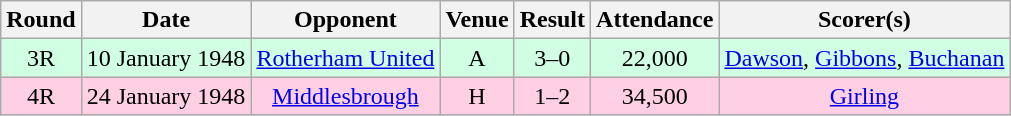<table style="text-align:center;" class="wikitable sortable">
<tr>
<th>Round</th>
<th>Date</th>
<th>Opponent</th>
<th>Venue</th>
<th>Result</th>
<th>Attendance</th>
<th>Scorer(s)</th>
</tr>
<tr style="background:#d0ffe3;">
<td>3R</td>
<td>10 January 1948</td>
<td><a href='#'>Rotherham United</a></td>
<td>A</td>
<td>3–0</td>
<td>22,000</td>
<td><a href='#'>Dawson</a>, <a href='#'>Gibbons</a>, <a href='#'>Buchanan</a></td>
</tr>
<tr style="background:#ffd0e3;">
<td>4R</td>
<td>24 January 1948</td>
<td><a href='#'>Middlesbrough</a></td>
<td>H</td>
<td>1–2</td>
<td>34,500</td>
<td><a href='#'>Girling</a></td>
</tr>
</table>
